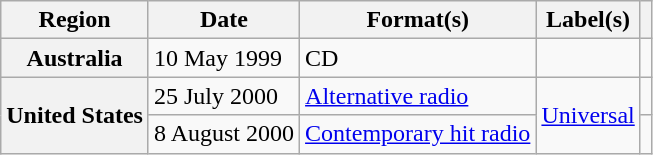<table class="wikitable plainrowheaders">
<tr>
<th scope="col">Region</th>
<th scope="col">Date</th>
<th scope="col">Format(s)</th>
<th scope="col">Label(s)</th>
<th scope="col"></th>
</tr>
<tr>
<th scope="row">Australia</th>
<td>10 May 1999</td>
<td>CD</td>
<td></td>
<td></td>
</tr>
<tr>
<th scope="row" rowspan="2">United States</th>
<td>25 July 2000</td>
<td><a href='#'>Alternative radio</a></td>
<td rowspan="2"><a href='#'>Universal</a></td>
<td></td>
</tr>
<tr>
<td>8 August 2000</td>
<td><a href='#'>Contemporary hit radio</a></td>
<td></td>
</tr>
</table>
